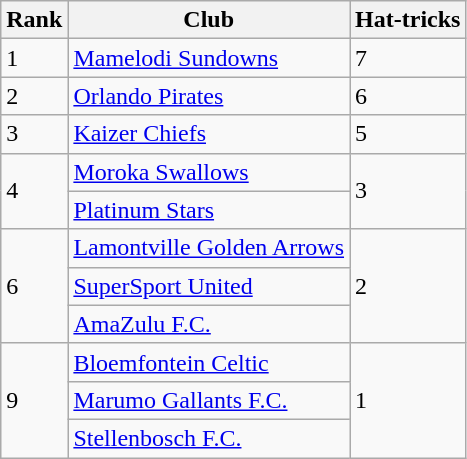<table class="wikitable plainrowheaders" stye="text-align:center">
<tr>
<th scope="col">Rank</th>
<th scope="col">Club</th>
<th scope="col">Hat-tricks</th>
</tr>
<tr>
<td>1</td>
<td><a href='#'>Mamelodi Sundowns</a></td>
<td>7</td>
</tr>
<tr>
<td>2</td>
<td><a href='#'>Orlando Pirates</a></td>
<td>6</td>
</tr>
<tr>
<td>3</td>
<td><a href='#'>Kaizer Chiefs</a></td>
<td>5</td>
</tr>
<tr>
<td rowspan="2">4</td>
<td><a href='#'>Moroka Swallows</a></td>
<td rowspan="2">3</td>
</tr>
<tr>
<td><a href='#'>Platinum Stars</a></td>
</tr>
<tr>
<td rowspan="3">6</td>
<td><a href='#'>Lamontville Golden Arrows</a></td>
<td rowspan="3">2</td>
</tr>
<tr>
<td><a href='#'>SuperSport United</a></td>
</tr>
<tr>
<td><a href='#'>AmaZulu F.C.</a></td>
</tr>
<tr>
<td rowspan="3">9</td>
<td><a href='#'>Bloemfontein Celtic</a></td>
<td rowspan="3">1</td>
</tr>
<tr>
<td><a href='#'>Marumo Gallants F.C.</a></td>
</tr>
<tr>
<td><a href='#'>Stellenbosch F.C.</a></td>
</tr>
</table>
